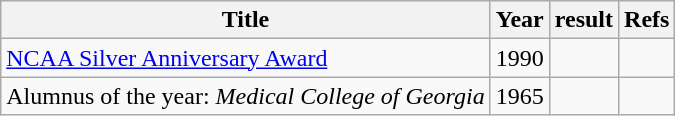<table class="wikitable">
<tr>
<th>Title</th>
<th>Year</th>
<th>result</th>
<th>Refs</th>
</tr>
<tr>
<td><a href='#'>NCAA Silver Anniversary Award</a></td>
<td>1990</td>
<td></td>
<td></td>
</tr>
<tr>
<td>Alumnus of the year: <em>Medical College of Georgia</em></td>
<td>1965</td>
<td></td>
<td></td>
</tr>
</table>
